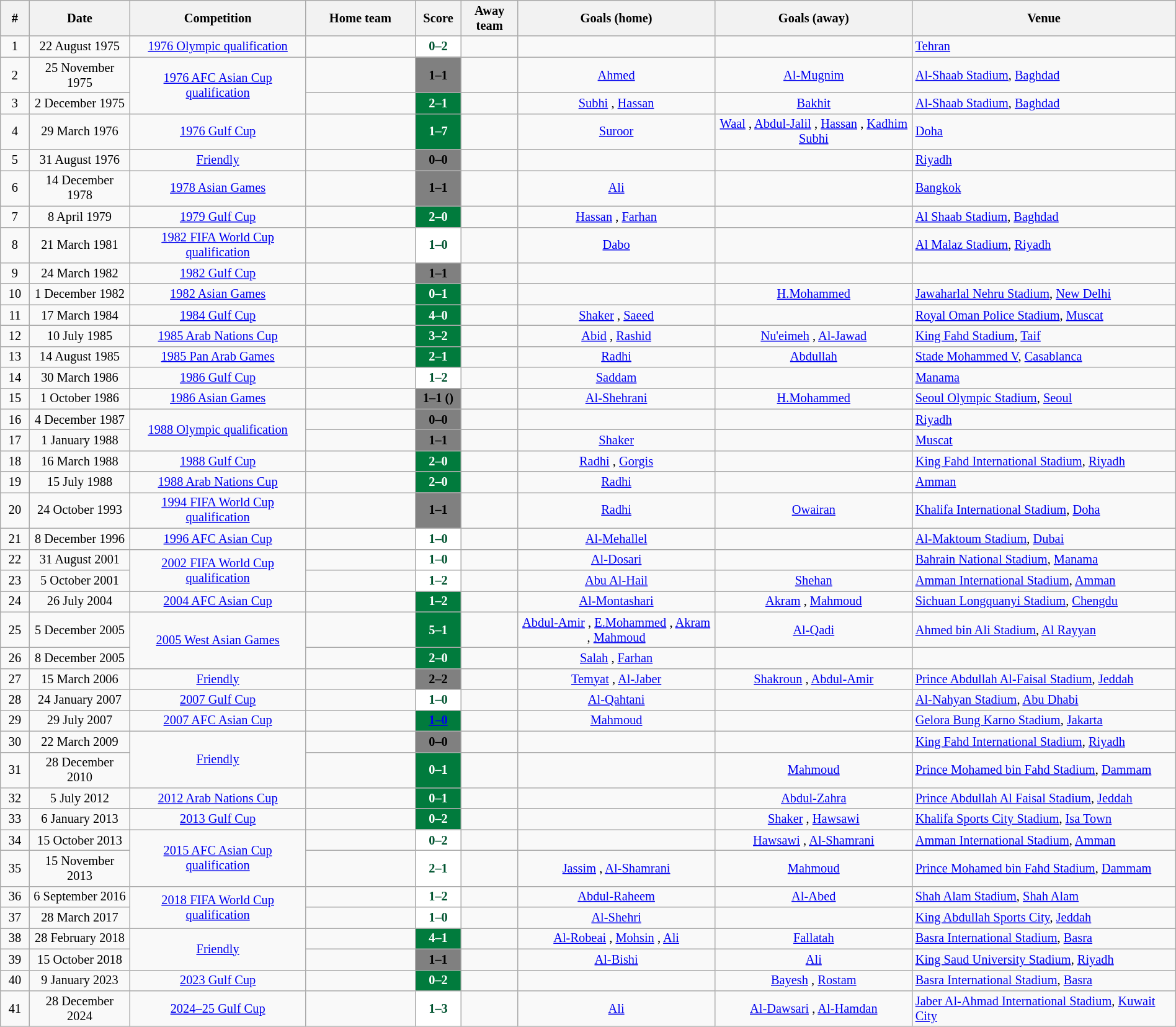<table class="wikitable" style="width:100%; margin:0 left; font-size:85%">
<tr>
<th style="width:1%;">#</th>
<th style="width:4%;">Date</th>
<th style="width:8%;">Competition</th>
<th style="width:5%;">Home team</th>
<th style="width:1%;">Score</th>
<th style="width:2%;">Away team</th>
<th style="width:9%;">Goals (home)</th>
<th style="width:9%;">Goals (away)</th>
<th style="width:12%;">Venue</th>
</tr>
<tr style="text-align:center;">
<td>1</td>
<td>22 August 1975</td>
<td><a href='#'>1976 Olympic qualification</a></td>
<td align=right></td>
<td style="background:white; text-align:center; color:#005430;"><strong>0–2</strong></td>
<td align=left><strong></strong></td>
<td></td>
<td></td>
<td align=left> <a href='#'>Tehran</a></td>
</tr>
<tr style="text-align:center;">
<td>2</td>
<td>25 November 1975</td>
<td rowspan="2"><a href='#'>1976 AFC Asian Cup qualification</a></td>
<td align=right></td>
<td style="background:grey; text-align:center; color:black;"><strong>1–1</strong></td>
<td align=left></td>
<td><a href='#'>Ahmed</a> </td>
<td><a href='#'>Al-Mugnim</a> </td>
<td align=left> <a href='#'>Al-Shaab Stadium</a>, <a href='#'>Baghdad</a></td>
</tr>
<tr style="text-align:center;">
<td>3</td>
<td>2 December 1975</td>
<td align=right><strong></strong></td>
<td style="background:#017b3d; text-align:center; color:white;"><strong>2–1</strong></td>
<td align=left></td>
<td><a href='#'>Subhi</a> , <a href='#'>Hassan</a> </td>
<td><a href='#'>Bakhit</a> </td>
<td align=left> <a href='#'>Al-Shaab Stadium</a>, <a href='#'>Baghdad</a></td>
</tr>
<tr style="text-align:center;">
<td>4</td>
<td>29 March 1976</td>
<td><a href='#'>1976 Gulf Cup</a></td>
<td align=right></td>
<td style="background:#017b3d; text-align:center; color:white;"><strong>1–7</strong></td>
<td align=left><strong></strong></td>
<td><a href='#'>Suroor</a> </td>
<td><a href='#'>Waal</a> , <a href='#'>Abdul-Jalil</a> , <a href='#'>Hassan</a> , <a href='#'>Kadhim</a>  <br><a href='#'>Subhi</a> </td>
<td align=left> <a href='#'>Doha</a></td>
</tr>
<tr style="text-align:center;">
<td>5</td>
<td>31 August 1976</td>
<td><a href='#'>Friendly</a></td>
<td align=right></td>
<td style="background:grey; text-align:center; color:black;"><strong>0–0</strong></td>
<td align=left></td>
<td></td>
<td></td>
<td align=left> <a href='#'>Riyadh</a></td>
</tr>
<tr style="text-align:center;">
<td>6</td>
<td>14 December 1978</td>
<td><a href='#'>1978 Asian Games</a></td>
<td align=right></td>
<td style="background:grey; text-align:center; color:black;"><strong>1–1</strong></td>
<td align=left></td>
<td><a href='#'>Ali</a> </td>
<td></td>
<td align=left> <a href='#'>Bangkok</a></td>
</tr>
<tr style="text-align:center;">
<td>7</td>
<td>8 April 1979</td>
<td><a href='#'>1979 Gulf Cup</a></td>
<td align=right><strong></strong></td>
<td style="background:#017b3d; text-align:center; color:white;"><strong>2–0</strong></td>
<td align=left></td>
<td><a href='#'>Hassan</a> , <a href='#'>Farhan</a> </td>
<td></td>
<td align=left> <a href='#'>Al Shaab Stadium</a>, <a href='#'>Baghdad</a></td>
</tr>
<tr style="text-align:center;">
<td>8</td>
<td>21 March 1981</td>
<td><a href='#'>1982 FIFA World Cup qualification</a></td>
<td align=right><strong></strong></td>
<td style="background:white; text-align:center; color:#005430;"><strong>1–0</strong></td>
<td align=left></td>
<td><a href='#'>Dabo</a> </td>
<td></td>
<td align=left> <a href='#'>Al Malaz Stadium</a>, <a href='#'>Riyadh</a></td>
</tr>
<tr style="text-align:center;">
<td>9</td>
<td>24 March 1982</td>
<td><a href='#'>1982 Gulf Cup</a></td>
<td align=right></td>
<td style="background:grey; text-align:center; color:black;"><strong>1–1</strong></td>
<td align=left></td>
<td></td>
<td></td>
<td align=left></td>
</tr>
<tr style="text-align:center;">
<td>10</td>
<td>1 December 1982</td>
<td><a href='#'>1982 Asian Games</a></td>
<td align=right></td>
<td style="background:#017b3d; text-align:center; color:white;"><strong>0–1</strong></td>
<td align=left><strong></strong></td>
<td></td>
<td><a href='#'>H.Mohammed</a> </td>
<td align=left> <a href='#'>Jawaharlal Nehru Stadium</a>, <a href='#'>New Delhi</a></td>
</tr>
<tr style="text-align:center;">
<td>11</td>
<td>17 March 1984</td>
<td><a href='#'>1984 Gulf Cup</a></td>
<td align="right"><strong></strong></td>
<td style="background:#017b3d; text-align:center; color:white;"><strong>4–0</strong></td>
<td align="left"></td>
<td><a href='#'>Shaker</a> , <a href='#'>Saeed</a> </td>
<td></td>
<td align=left> <a href='#'>Royal Oman Police Stadium</a>, <a href='#'>Muscat</a></td>
</tr>
<tr style="text-align:center;">
<td>12</td>
<td>10 July 1985</td>
<td><a href='#'>1985 Arab Nations Cup</a></td>
<td align="right"><strong></strong></td>
<td style="background:#017b3d; text-align:center; color:white;"><strong>3–2</strong></td>
<td align="left"></td>
<td><a href='#'>Abid</a> , <a href='#'>Rashid</a> </td>
<td><a href='#'>Nu'eimeh</a> , <a href='#'>Al-Jawad</a> </td>
<td align=left> <a href='#'>King Fahd Stadium</a>, <a href='#'>Taif</a></td>
</tr>
<tr style="text-align:center;">
<td>13</td>
<td>14 August 1985</td>
<td><a href='#'>1985 Pan Arab Games</a></td>
<td align="right"><strong></strong></td>
<td style="background:#017b3d; text-align:center; color:white;"><strong>2–1</strong></td>
<td align="left"></td>
<td><a href='#'>Radhi</a>  </td>
<td><a href='#'>Abdullah</a> </td>
<td align=left> <a href='#'>Stade Mohammed V</a>, <a href='#'>Casablanca</a></td>
</tr>
<tr style="text-align:center;">
<td>14</td>
<td>30 March 1986</td>
<td><a href='#'>1986 Gulf Cup</a></td>
<td align=right></td>
<td style="background:white; text-align:center; color:#005430;"><strong>1–2</strong></td>
<td align=left><strong></strong></td>
<td><a href='#'>Saddam</a> </td>
<td></td>
<td align=left> <a href='#'>Manama</a></td>
</tr>
<tr style="text-align:center;">
<td>15</td>
<td>1 October 1986</td>
<td><a href='#'>1986 Asian Games</a></td>
<td align=right></td>
<td style="background:grey; text-align:center; color:black;"><strong>1–1 (<a href='#'></a>)</strong></td>
<td align=left></td>
<td><a href='#'>Al-Shehrani</a> </td>
<td><a href='#'>H.Mohammed</a> </td>
<td align=left> <a href='#'>Seoul Olympic Stadium</a>, <a href='#'>Seoul</a></td>
</tr>
<tr style="text-align:center;">
<td>16</td>
<td>4 December 1987</td>
<td rowspan="2"><a href='#'>1988 Olympic qualification</a></td>
<td align=right></td>
<td style="background:grey; text-align:center; color:black;"><strong>0–0</strong></td>
<td align=left></td>
<td></td>
<td></td>
<td align=left> <a href='#'>Riyadh</a></td>
</tr>
<tr style="text-align:center;">
<td>17</td>
<td>1 January 1988</td>
<td align=right></td>
<td style="background:grey; text-align:center; color:black;"><strong>1–1</strong></td>
<td align=left></td>
<td><a href='#'>Shaker</a> </td>
<td></td>
<td align=left> <a href='#'>Muscat</a></td>
</tr>
<tr style="text-align:center;">
<td>18</td>
<td>16 March 1988</td>
<td><a href='#'>1988 Gulf Cup</a></td>
<td align="right"><strong></strong></td>
<td style="background:#017b3d; text-align:center; color:white;"><strong>2–0</strong></td>
<td align="left"></td>
<td><a href='#'>Radhi</a> , <a href='#'>Gorgis</a> </td>
<td></td>
<td align=left> <a href='#'>King Fahd International Stadium</a>, <a href='#'>Riyadh</a></td>
</tr>
<tr style="text-align:center;">
<td>19</td>
<td>15 July 1988</td>
<td><a href='#'>1988 Arab Nations Cup</a></td>
<td align="right"><strong></strong></td>
<td style="background:#017b3d; text-align:center; color:white;"><strong>2–0</strong></td>
<td align="left"></td>
<td><a href='#'>Radhi</a> </td>
<td></td>
<td align=left> <a href='#'>Amman</a></td>
</tr>
<tr style="text-align:center;">
<td>20</td>
<td>24 October 1993</td>
<td><a href='#'>1994 FIFA World Cup qualification</a></td>
<td align=right></td>
<td style="background:grey; text-align:center; color:black;"><strong>1–1</strong></td>
<td align=left></td>
<td><a href='#'>Radhi</a> </td>
<td><a href='#'>Owairan</a> </td>
<td align=left> <a href='#'>Khalifa International Stadium</a>, <a href='#'>Doha</a></td>
</tr>
<tr style="text-align:center;">
<td>21</td>
<td>8 December 1996</td>
<td><a href='#'>1996 AFC Asian Cup</a></td>
<td align="right"><strong></strong></td>
<td style="background:white; text-align:center; color:#005430;"><strong>1–0</strong></td>
<td align="left"></td>
<td><a href='#'>Al-Mehallel</a> </td>
<td></td>
<td align=left> <a href='#'>Al-Maktoum Stadium</a>, <a href='#'>Dubai</a></td>
</tr>
<tr style="text-align:center;">
<td>22</td>
<td>31 August 2001</td>
<td rowspan="2"><a href='#'>2002 FIFA World Cup qualification</a></td>
<td align="right"><strong></strong></td>
<td style="background:white; text-align:center; color:#005430;"><strong>1–0</strong></td>
<td align="left"></td>
<td><a href='#'>Al-Dosari</a> </td>
<td></td>
<td align=left> <a href='#'>Bahrain National Stadium</a>, <a href='#'>Manama</a></td>
</tr>
<tr style="text-align:center;">
<td>23</td>
<td>5 October 2001</td>
<td align=right></td>
<td style="background:white; text-align:center; color:#005430;"><strong>1–2</strong></td>
<td align=left><strong></strong></td>
<td><a href='#'>Abu Al-Hail</a> </td>
<td><a href='#'>Shehan</a> </td>
<td align=left> <a href='#'>Amman International Stadium</a>, <a href='#'>Amman</a></td>
</tr>
<tr style="text-align:center;">
<td>24</td>
<td>26 July 2004</td>
<td><a href='#'>2004 AFC Asian Cup</a></td>
<td align=right></td>
<td style="background:#017b3d; text-align:center; color:white;"><strong>1–2</strong></td>
<td align=left><strong></strong></td>
<td><a href='#'>Al-Montashari</a> </td>
<td><a href='#'>Akram</a> , <a href='#'>Mahmoud</a> </td>
<td align=left> <a href='#'>Sichuan Longquanyi Stadium</a>, <a href='#'>Chengdu</a></td>
</tr>
<tr style="text-align:center;">
<td>25</td>
<td>5 December 2005</td>
<td rowspan="2"><a href='#'>2005 West Asian Games</a></td>
<td align="right"><strong></strong></td>
<td style="background:#017b3d; text-align:center; color:white;"><strong>5–1</strong></td>
<td align="left"></td>
<td><a href='#'>Abdul-Amir</a> , <a href='#'>E.Mohammed</a> , <a href='#'>Akram</a> , <a href='#'>Mahmoud</a> </td>
<td><a href='#'>Al-Qadi</a> </td>
<td align=left> <a href='#'>Ahmed bin Ali Stadium</a>, <a href='#'>Al Rayyan</a></td>
</tr>
<tr style="text-align:center;">
<td>26</td>
<td>8 December 2005</td>
<td align="right"><strong></strong></td>
<td style="background:#017b3d; text-align:center; color:white;"><strong>2–0</strong></td>
<td align="left"></td>
<td><a href='#'>Salah</a> , <a href='#'>Farhan</a> </td>
<td></td>
<td align=left></td>
</tr>
<tr style="text-align:center;">
<td>27</td>
<td>15 March 2006</td>
<td><a href='#'>Friendly</a></td>
<td align=right></td>
<td style="background:grey; text-align:center; color:black;"><strong>2–2</strong></td>
<td align=left></td>
<td><a href='#'>Temyat</a> , <a href='#'>Al-Jaber</a> </td>
<td><a href='#'>Shakroun</a> , <a href='#'>Abdul-Amir</a> </td>
<td align=left> <a href='#'>Prince Abdullah Al-Faisal Stadium</a>, <a href='#'>Jeddah</a></td>
</tr>
<tr style="text-align:center;">
<td>28</td>
<td>24 January 2007</td>
<td><a href='#'>2007 Gulf Cup</a></td>
<td align=right><strong></strong></td>
<td style="background:white; text-align:center; color:#005430;"><strong>1–0</strong></td>
<td align=left></td>
<td><a href='#'>Al-Qahtani</a> </td>
<td></td>
<td align=left> <a href='#'>Al-Nahyan Stadium</a>, <a href='#'>Abu Dhabi</a></td>
</tr>
<tr style="text-align:center;">
<td>29</td>
<td>29 July 2007</td>
<td><a href='#'>2007 AFC Asian Cup</a></td>
<td align=right><strong></strong></td>
<td style="background:#017b3d; text-align:center; color:white;"><strong><a href='#'>1–0</a></strong></td>
<td align=left></td>
<td><a href='#'>Mahmoud</a> </td>
<td></td>
<td align=left> <a href='#'>Gelora Bung Karno Stadium</a>, <a href='#'>Jakarta</a></td>
</tr>
<tr style="text-align:center;">
<td>30</td>
<td>22 March 2009</td>
<td rowspan="2"><a href='#'>Friendly</a></td>
<td align=right></td>
<td style="background:grey; text-align:center; color:black;"><strong>0–0</strong></td>
<td align=left></td>
<td></td>
<td></td>
<td align=left> <a href='#'>King Fahd International Stadium</a>, <a href='#'>Riyadh</a></td>
</tr>
<tr style="text-align:center;">
<td>31</td>
<td>28 December 2010</td>
<td align="right"></td>
<td style="background:#017b3d; text-align:center; color:white;"><strong>0–1</strong></td>
<td align="left"><strong></strong></td>
<td></td>
<td><a href='#'>Mahmoud</a> </td>
<td align=left> <a href='#'>Prince Mohamed bin Fahd Stadium</a>, <a href='#'>Dammam</a></td>
</tr>
<tr style="text-align:center;">
<td>32</td>
<td>5 July 2012</td>
<td><a href='#'>2012 Arab Nations Cup</a></td>
<td align="right"></td>
<td style="background:#017b3d; text-align:center; color:white;"><strong>0–1</strong></td>
<td align="left"><strong></strong></td>
<td></td>
<td><a href='#'>Abdul-Zahra</a> </td>
<td align=left> <a href='#'>Prince Abdullah Al Faisal Stadium</a>, <a href='#'>Jeddah</a></td>
</tr>
<tr style="text-align:center;">
<td>33</td>
<td>6 January 2013</td>
<td><a href='#'>2013 Gulf Cup</a></td>
<td align="right"></td>
<td style="background:#017b3d; text-align:center; color:white;"><strong>0–2</strong></td>
<td align="left"><strong></strong></td>
<td></td>
<td><a href='#'>Shaker</a> , <a href='#'>Hawsawi</a> </td>
<td align=left> <a href='#'>Khalifa Sports City Stadium</a>, <a href='#'>Isa Town</a></td>
</tr>
<tr style="text-align:center;">
<td>34</td>
<td>15 October 2013</td>
<td rowspan="2"><a href='#'>2015 AFC Asian Cup qualification</a></td>
<td align=right></td>
<td style="background:white; text-align:center; color:#005430;"><strong>0–2</strong></td>
<td align=left><strong></strong></td>
<td></td>
<td><a href='#'>Hawsawi</a> , <a href='#'>Al-Shamrani</a> </td>
<td align=left> <a href='#'>Amman International Stadium</a>, <a href='#'>Amman</a></td>
</tr>
<tr style="text-align:center;">
<td>35</td>
<td>15 November 2013</td>
<td align=right><strong></strong></td>
<td style="background:white; text-align:center; color:#005430;"><strong>2–1</strong></td>
<td align=left></td>
<td><a href='#'>Jassim</a> , <a href='#'>Al-Shamrani</a> </td>
<td><a href='#'>Mahmoud</a> </td>
<td align=left> <a href='#'>Prince Mohamed bin Fahd Stadium</a>, <a href='#'>Dammam</a></td>
</tr>
<tr style="text-align:center;">
<td>36</td>
<td>6 September 2016</td>
<td rowspan="2"><a href='#'>2018 FIFA World Cup qualification</a></td>
<td align=right></td>
<td style="background:white; text-align:center; color:#005430;"><strong>1–2</strong></td>
<td align=left><strong></strong></td>
<td><a href='#'>Abdul-Raheem</a> </td>
<td><a href='#'>Al-Abed</a> </td>
<td align=left> <a href='#'>Shah Alam Stadium</a>, <a href='#'>Shah Alam</a></td>
</tr>
<tr style="text-align:center;">
<td>37</td>
<td>28 March 2017</td>
<td align=right><strong></strong></td>
<td style="background:white; text-align:center; color:#005430;"><strong>1–0</strong></td>
<td align=left></td>
<td><a href='#'>Al-Shehri</a> </td>
<td></td>
<td align=left> <a href='#'>King Abdullah Sports City</a>, <a href='#'>Jeddah</a></td>
</tr>
<tr style="text-align:center;">
<td>38</td>
<td>28 February 2018</td>
<td rowspan="2"><a href='#'>Friendly</a></td>
<td align=right><strong></strong></td>
<td style="background:#017b3d; text-align:center; color:white;"><strong>4–1</strong></td>
<td align=left></td>
<td><a href='#'>Al-Robeai</a> , <a href='#'>Mohsin</a> , <a href='#'>Ali</a> </td>
<td><a href='#'>Fallatah</a> </td>
<td align=left> <a href='#'>Basra International Stadium</a>, <a href='#'>Basra</a></td>
</tr>
<tr style="text-align:center;">
<td>39</td>
<td>15 October 2018</td>
<td align=right></td>
<td style="background:grey; text-align:center; color:black;"><strong>1–1</strong></td>
<td align=left></td>
<td><a href='#'>Al-Bishi</a> </td>
<td><a href='#'>Ali</a> </td>
<td align=left> <a href='#'>King Saud University Stadium</a>, <a href='#'>Riyadh</a></td>
</tr>
<tr style="text-align:center;">
<td>40</td>
<td>9 January 2023</td>
<td><a href='#'>2023 Gulf Cup</a></td>
<td align=right></td>
<td style="background:#017b3d; text-align:center; color:white;"><strong>0–2</strong></td>
<td align=left><strong></strong></td>
<td></td>
<td><a href='#'>Bayesh</a> , <a href='#'>Rostam</a> </td>
<td align=left> <a href='#'>Basra International Stadium</a>, <a href='#'>Basra</a></td>
</tr>
<tr style="text-align:center;">
<td>41</td>
<td>28 December 2024</td>
<td><a href='#'>2024–25 Gulf Cup</a></td>
<td align=right></td>
<td style="background:white; text-align:center; color:#005430;"><strong>1–3</strong></td>
<td align=left><strong></strong></td>
<td><a href='#'>Ali</a> </td>
<td><a href='#'>Al-Dawsari</a> , <a href='#'>Al-Hamdan</a> </td>
<td align=left> <a href='#'>Jaber Al-Ahmad International Stadium</a>, <a href='#'>Kuwait City</a></td>
</tr>
</table>
